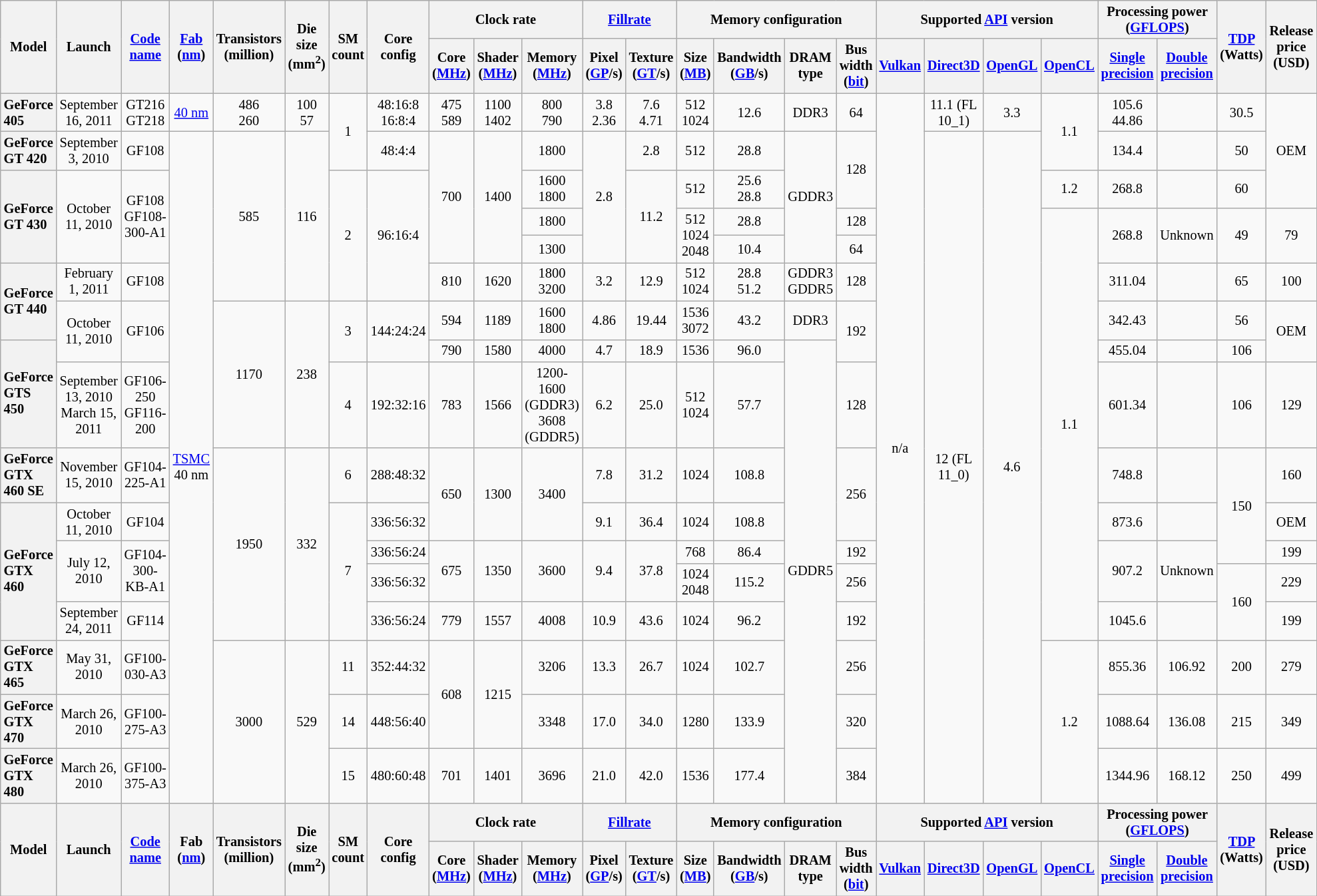<table class="wikitable sortable sort-under mw-datatable" style="font-size: 85%; text-align: center;">
<tr>
<th rowspan="2">Model</th>
<th rowspan="2">Launch</th>
<th rowspan="2"><a href='#'>Code name</a></th>
<th rowspan="2"><a href='#'>Fab</a> (<a href='#'>nm</a>)</th>
<th rowspan="2">Transistors (million)</th>
<th rowspan="2">Die size (mm<sup>2</sup>)</th>
<th rowspan="2">SM count</th>
<th rowspan="2">Core config</th>
<th colspan="3">Clock rate</th>
<th colspan="2"><a href='#'>Fillrate</a></th>
<th colspan="4">Memory configuration</th>
<th colspan="4">Supported <a href='#'>API</a> version</th>
<th colspan="2">Processing power (<a href='#'>GFLOPS</a>)</th>
<th rowspan="2"><a href='#'>TDP</a> (Watts)</th>
<th rowspan="2">Release price (USD)</th>
</tr>
<tr>
<th>Core (<a href='#'>MHz</a>)</th>
<th>Shader (<a href='#'>MHz</a>)</th>
<th>Memory (<a href='#'>MHz</a>)</th>
<th>Pixel (<a href='#'>GP</a>/s)</th>
<th>Texture (<a href='#'>GT</a>/s)</th>
<th>Size (<a href='#'>MB</a>)</th>
<th>Bandwidth (<a href='#'>GB</a>/s)</th>
<th>DRAM type</th>
<th>Bus width (<a href='#'>bit</a>)</th>
<th><a href='#'>Vulkan</a></th>
<th><a href='#'>Direct3D</a></th>
<th><a href='#'>OpenGL</a></th>
<th><a href='#'>OpenCL</a></th>
<th><a href='#'>Single precision</a></th>
<th><a href='#'>Double precision</a></th>
</tr>
<tr>
<th style="text-align:left;">GeForce 405</th>
<td>September 16, 2011</td>
<td>GT216<br>GT218</td>
<td><a href='#'>40 nm</a></td>
<td>486<br>260</td>
<td>100<br>57</td>
<td rowspan="2">1</td>
<td>48:16:8<br>16:8:4</td>
<td>475<br>589</td>
<td>1100<br>1402</td>
<td>800<br>790</td>
<td>3.8<br>2.36</td>
<td>7.6<br>4.71</td>
<td>512<br>1024</td>
<td>12.6</td>
<td>DDR3</td>
<td>64</td>
<td rowspan="17">n/a</td>
<td>11.1 (FL 10_1)</td>
<td>3.3</td>
<td rowspan="2">1.1</td>
<td>105.6<br>44.86</td>
<td></td>
<td>30.5</td>
<td rowspan="3">OEM</td>
</tr>
<tr>
<th style="text-align:left;">GeForce GT 420</th>
<td>September 3, 2010</td>
<td>GF108</td>
<td rowspan="16"><a href='#'>TSMC</a> 40 nm</td>
<td rowspan="5">585</td>
<td rowspan="5">116</td>
<td>48:4:4</td>
<td rowspan="4">700</td>
<td rowspan="4">1400</td>
<td>1800</td>
<td rowspan="4">2.8</td>
<td>2.8</td>
<td>512</td>
<td>28.8</td>
<td rowspan="4">GDDR3</td>
<td rowspan="2">128</td>
<td rowspan="16">12 (FL 11_0)</td>
<td rowspan="16">4.6</td>
<td>134.4</td>
<td></td>
<td>50</td>
</tr>
<tr>
<th rowspan="3" style="text-align:left;">GeForce GT 430</th>
<td rowspan="3">October 11, 2010</td>
<td rowspan="3">GF108<br>GF108-300-A1</td>
<td rowspan="4">2</td>
<td rowspan="4">96:16:4</td>
<td>1600<br>1800</td>
<td rowspan="3">11.2</td>
<td>512</td>
<td>25.6<br>28.8</td>
<td>1.2</td>
<td>268.8</td>
<td></td>
<td>60</td>
</tr>
<tr>
<td>1800</td>
<td rowspan="2">512<br>1024<br>2048</td>
<td>28.8</td>
<td>128</td>
<td rowspan="11">1.1</td>
<td rowspan="2">268.8</td>
<td rowspan="2">Unknown</td>
<td rowspan="2">49</td>
<td rowspan="2">79</td>
</tr>
<tr>
<td>1300</td>
<td>10.4</td>
<td>64</td>
</tr>
<tr>
<th rowspan="2" style="text-align:left;">GeForce GT 440</th>
<td>February 1, 2011</td>
<td>GF108</td>
<td>810</td>
<td>1620</td>
<td>1800<br>3200</td>
<td>3.2</td>
<td>12.9</td>
<td>512<br>1024</td>
<td>28.8<br>51.2</td>
<td>GDDR3<br>GDDR5</td>
<td>128</td>
<td>311.04</td>
<td></td>
<td>65</td>
<td>100</td>
</tr>
<tr>
<td rowspan="2">October 11, 2010</td>
<td rowspan="2">GF106</td>
<td rowspan="3">1170</td>
<td rowspan="3">238</td>
<td rowspan="2">3</td>
<td rowspan="2">144:24:24</td>
<td>594</td>
<td>1189</td>
<td>1600<br>1800</td>
<td>4.86</td>
<td>19.44</td>
<td>1536<br>3072</td>
<td>43.2</td>
<td>DDR3</td>
<td rowspan="2">192</td>
<td>342.43</td>
<td></td>
<td>56</td>
<td rowspan="2">OEM</td>
</tr>
<tr>
<th rowspan="2" style="text-align:left;">GeForce GTS 450</th>
<td>790</td>
<td>1580</td>
<td>4000</td>
<td>4.7</td>
<td>18.9</td>
<td>1536</td>
<td>96.0</td>
<td rowspan="10">GDDR5</td>
<td>455.04</td>
<td></td>
<td>106</td>
</tr>
<tr>
<td>September 13, 2010<br>March 15, 2011</td>
<td>GF106-250<br>GF116-200</td>
<td>4</td>
<td>192:32:16</td>
<td>783</td>
<td>1566</td>
<td>1200-1600 (GDDR3) <br> 3608 (GDDR5)</td>
<td>6.2</td>
<td>25.0</td>
<td>512<br>1024</td>
<td>57.7</td>
<td>128</td>
<td>601.34</td>
<td></td>
<td>106</td>
<td>129</td>
</tr>
<tr>
<th style="text-align:left;">GeForce GTX 460 SE</th>
<td>November 15, 2010</td>
<td>GF104-225-A1</td>
<td rowspan="5">1950</td>
<td rowspan="5">332</td>
<td>6</td>
<td>288:48:32</td>
<td rowspan="2">650</td>
<td rowspan="2">1300</td>
<td rowspan="2">3400</td>
<td>7.8</td>
<td>31.2</td>
<td>1024</td>
<td>108.8</td>
<td rowspan="2">256</td>
<td>748.8</td>
<td></td>
<td rowspan="3">150</td>
<td>160</td>
</tr>
<tr>
<th rowspan="4" style="text-align:left;">GeForce GTX 460</th>
<td>October 11, 2010</td>
<td>GF104</td>
<td rowspan="4">7</td>
<td>336:56:32</td>
<td>9.1</td>
<td>36.4</td>
<td>1024</td>
<td>108.8</td>
<td>873.6</td>
<td></td>
<td>OEM</td>
</tr>
<tr>
<td rowspan="2">July 12, 2010</td>
<td rowspan="2">GF104-300-KB-A1</td>
<td>336:56:24</td>
<td rowspan="2">675</td>
<td rowspan="2">1350</td>
<td rowspan="2">3600</td>
<td rowspan="2">9.4</td>
<td rowspan="2">37.8</td>
<td>768</td>
<td>86.4</td>
<td>192</td>
<td rowspan="2">907.2</td>
<td rowspan="2">Unknown</td>
<td>199</td>
</tr>
<tr>
<td>336:56:32</td>
<td>1024<br>2048</td>
<td>115.2</td>
<td>256</td>
<td rowspan="2">160</td>
<td>229</td>
</tr>
<tr>
<td>September 24, 2011</td>
<td>GF114</td>
<td>336:56:24</td>
<td>779</td>
<td>1557</td>
<td>4008</td>
<td>10.9</td>
<td>43.6</td>
<td>1024</td>
<td>96.2</td>
<td>192</td>
<td>1045.6</td>
<td></td>
<td>199</td>
</tr>
<tr>
<th style="text-align:left;">GeForce GTX 465</th>
<td>May 31, 2010</td>
<td>GF100-030-A3</td>
<td rowspan="3">3000</td>
<td rowspan="3">529</td>
<td>11</td>
<td>352:44:32</td>
<td rowspan="2">608</td>
<td rowspan="2">1215</td>
<td>3206</td>
<td>13.3</td>
<td>26.7</td>
<td>1024</td>
<td>102.7</td>
<td>256</td>
<td rowspan="3">1.2</td>
<td>855.36</td>
<td>106.92</td>
<td>200</td>
<td>279</td>
</tr>
<tr>
<th style="text-align:left;">GeForce GTX 470</th>
<td>March 26, 2010</td>
<td>GF100-275-A3</td>
<td>14</td>
<td>448:56:40</td>
<td>3348</td>
<td>17.0</td>
<td>34.0</td>
<td>1280</td>
<td>133.9</td>
<td>320</td>
<td>1088.64</td>
<td>136.08</td>
<td>215</td>
<td>349</td>
</tr>
<tr>
<th style="text-align:left;">GeForce GTX 480</th>
<td>March 26, 2010</td>
<td>GF100-375-A3</td>
<td>15</td>
<td>480:60:48</td>
<td>701</td>
<td>1401</td>
<td>3696</td>
<td>21.0</td>
<td>42.0</td>
<td>1536</td>
<td>177.4</td>
<td>384</td>
<td>1344.96</td>
<td>168.12</td>
<td>250</td>
<td>499</td>
</tr>
<tr>
<th rowspan="2">Model</th>
<th rowspan="2">Launch</th>
<th rowspan="2"><a href='#'>Code name</a></th>
<th rowspan="2">Fab (<a href='#'>nm</a>)</th>
<th rowspan="2">Transistors (million)</th>
<th rowspan="2">Die size (mm<sup>2</sup>)</th>
<th rowspan="2">SM count</th>
<th rowspan="2">Core config</th>
<th colspan="3">Clock rate</th>
<th colspan="2"><a href='#'>Fillrate</a></th>
<th colspan="4">Memory configuration</th>
<th colspan="4">Supported <a href='#'>API</a> version</th>
<th colspan="2">Processing power (<a href='#'>GFLOPS</a>)</th>
<th rowspan="2"><a href='#'>TDP</a> (Watts)</th>
<th rowspan="2">Release price (USD)</th>
</tr>
<tr>
<th>Core (<a href='#'>MHz</a>)</th>
<th>Shader (<a href='#'>MHz</a>)</th>
<th>Memory (<a href='#'>MHz</a>)</th>
<th>Pixel (<a href='#'>GP</a>/s)</th>
<th>Texture (<a href='#'>GT</a>/s)</th>
<th>Size (<a href='#'>MB</a>)</th>
<th>Bandwidth (<a href='#'>GB</a>/s)</th>
<th>DRAM type</th>
<th>Bus width (<a href='#'>bit</a>)</th>
<th><a href='#'>Vulkan</a></th>
<th><a href='#'>Direct3D</a></th>
<th><a href='#'>OpenGL</a></th>
<th><a href='#'>OpenCL</a></th>
<th><a href='#'>Single precision</a></th>
<th><a href='#'>Double precision</a></th>
</tr>
</table>
